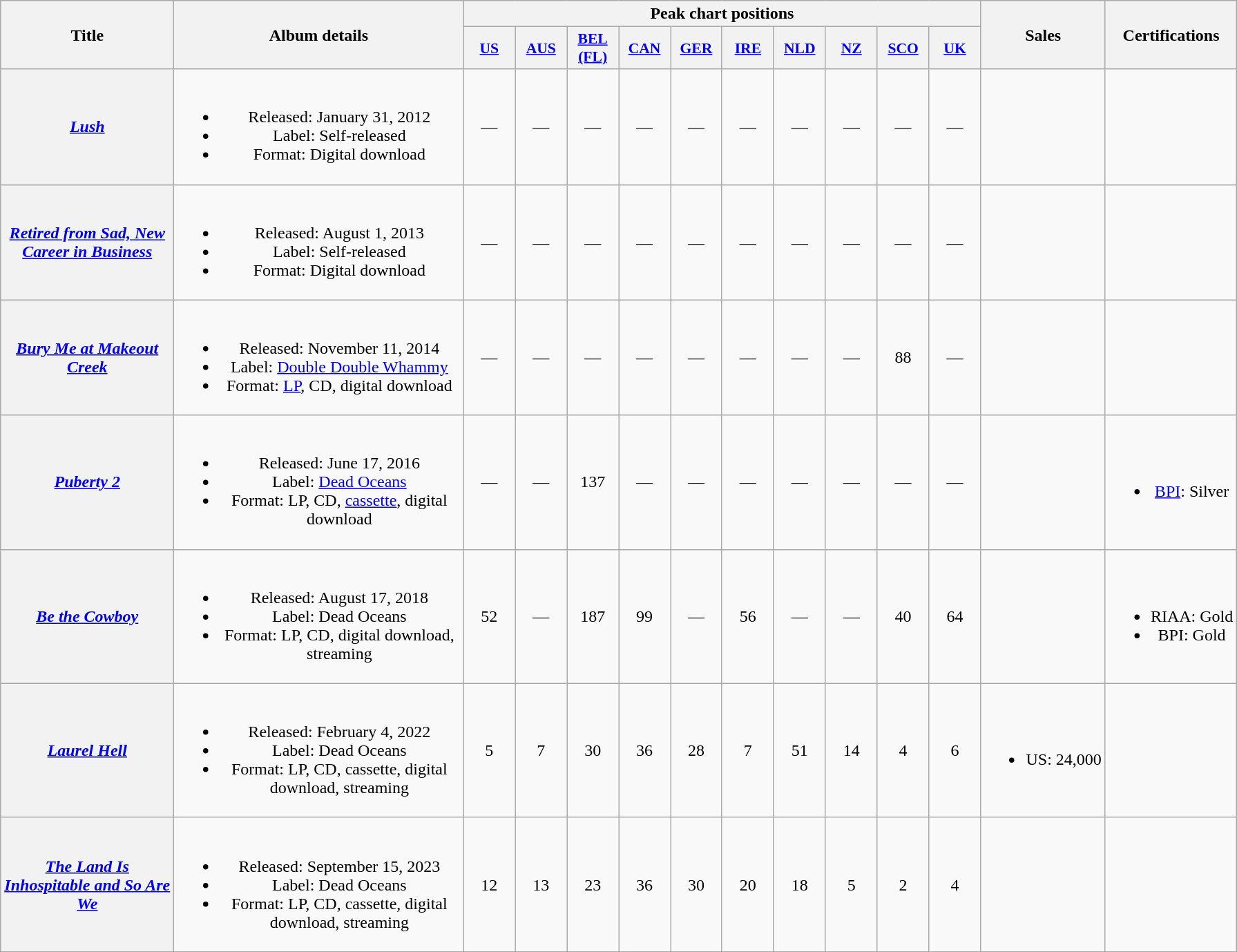<table class="wikitable plainrowheaders" style="text-align:center">
<tr>
<th scope="col" rowspan="2" style="width:10em;">Title</th>
<th scope="col" rowspan="2" style="width:17em;">Album details</th>
<th scope="col" colspan="10">Peak chart positions</th>
<th scope="col" rowspan="2">Sales</th>
<th scope="col" rowspan="2">Certifications</th>
</tr>
<tr>
<th scope="col" style="width:3em;font-size:90%;"><a href='#'>US</a><br></th>
<th scope="col" style="width:3em;font-size:90%;"><a href='#'>AUS</a><br></th>
<th scope="col" style="width:3em;font-size:90%;"><a href='#'>BEL<br>(FL)</a><br></th>
<th scope="col" style="width:3em;font-size:90%;"><a href='#'>CAN</a><br></th>
<th scope="col" style="width:3em;font-size:90%;"><a href='#'>GER</a><br></th>
<th scope="col" style="width:3em;font-size:90%;"><a href='#'>IRE</a><br></th>
<th scope="col" style="width:3em;font-size:90%;"><a href='#'>NLD</a><br></th>
<th scope="col" style="width:3em;font-size:90%;"><a href='#'>NZ</a><br></th>
<th scope="col" style="width:3em;font-size:90%;"><a href='#'>SCO</a><br></th>
<th scope="col" style="width:3em;font-size:90%;"><a href='#'>UK</a><br></th>
</tr>
<tr>
<th scope="row"><em><a href='#'>Lush</a></em></th>
<td><br><ul><li>Released: January 31, 2012</li><li>Label: Self-released</li><li>Format: Digital download</li></ul></td>
<td>—</td>
<td>—</td>
<td>—</td>
<td>—</td>
<td>—</td>
<td>—</td>
<td>—</td>
<td>—</td>
<td>—</td>
<td>—</td>
<td></td>
<td></td>
</tr>
<tr>
<th scope="row"><em><a href='#'>Retired from Sad, New Career in Business</a></em></th>
<td><br><ul><li>Released: August 1, 2013</li><li>Label: Self-released</li><li>Format: Digital download</li></ul></td>
<td>—</td>
<td>—</td>
<td>—</td>
<td>—</td>
<td>—</td>
<td>—</td>
<td>—</td>
<td>—</td>
<td>—</td>
<td>—</td>
<td></td>
<td></td>
</tr>
<tr>
<th scope="row"><em><a href='#'>Bury Me at Makeout Creek</a></em></th>
<td><br><ul><li>Released: November 11, 2014</li><li>Label: <a href='#'>Double Double Whammy</a></li><li>Format: <a href='#'>LP</a>, CD, digital download</li></ul></td>
<td>—</td>
<td>—</td>
<td>—</td>
<td>—</td>
<td>—</td>
<td>—</td>
<td>—</td>
<td>—</td>
<td>88</td>
<td>—</td>
<td></td>
<td></td>
</tr>
<tr>
<th scope="row"><em><a href='#'>Puberty 2</a></em></th>
<td><br><ul><li>Released: June 17, 2016</li><li>Label: <a href='#'>Dead Oceans</a></li><li>Format: LP, CD, <a href='#'>cassette</a>, digital download</li></ul></td>
<td>—</td>
<td>—</td>
<td>137</td>
<td>—</td>
<td>—</td>
<td>—</td>
<td>—</td>
<td>—</td>
<td>—</td>
<td>—</td>
<td></td>
<td><br><ul><li><a href='#'>BPI</a>: Silver</li></ul></td>
</tr>
<tr>
<th scope="row"><em><a href='#'>Be the Cowboy</a></em></th>
<td><br><ul><li>Released: August 17, 2018</li><li>Label: Dead Oceans</li><li>Format: LP, CD, digital download, streaming</li></ul></td>
<td>52</td>
<td>—</td>
<td>187</td>
<td>99</td>
<td>—</td>
<td>56</td>
<td>—</td>
<td>—</td>
<td>40</td>
<td>64</td>
<td></td>
<td><br><ul><li>RIAA: Gold</li><li>BPI: Gold</li></ul></td>
</tr>
<tr>
<th scope="row"><em><a href='#'>Laurel Hell</a></em></th>
<td><br><ul><li>Released: February 4, 2022</li><li>Label: Dead Oceans</li><li>Format: LP, CD, cassette, digital download, streaming</li></ul></td>
<td>5</td>
<td>7</td>
<td>30</td>
<td>36</td>
<td>28</td>
<td>7</td>
<td>51</td>
<td>14</td>
<td>4</td>
<td>6</td>
<td><br><ul><li>US: 24,000</li></ul></td>
<td></td>
</tr>
<tr>
<th scope="row"><em><a href='#'>The Land Is Inhospitable and So Are We</a></em></th>
<td><br><ul><li>Released: September 15, 2023</li><li>Label: Dead Oceans</li><li>Format: LP, CD, cassette, digital download, streaming</li></ul></td>
<td>12</td>
<td>13</td>
<td>23</td>
<td>36</td>
<td>30</td>
<td>20</td>
<td>18</td>
<td>5</td>
<td>2</td>
<td>4</td>
<td></td>
<td></td>
</tr>
</table>
